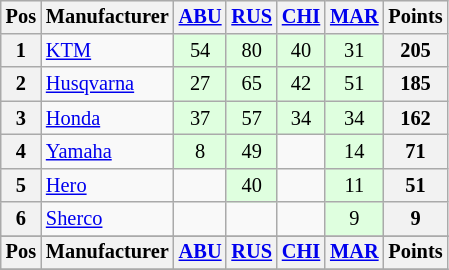<table class="wikitable" style="font-size: 85%; text-align: center; display: inline-table;">
<tr valign="top">
<th valign="middle">Pos</th>
<th valign="middle">Manufacturer</th>
<th><a href='#'>ABU</a><br></th>
<th><a href='#'>RUS</a><br></th>
<th><a href='#'>CHI</a><br></th>
<th><a href='#'>MAR</a><br></th>
<th valign="middle">Points</th>
</tr>
<tr>
<th>1</th>
<td align=left> <a href='#'>KTM</a></td>
<td style="background:#dfffdf;">54</td>
<td style="background:#dfffdf;">80</td>
<td style="background:#dfffdf;">40</td>
<td style="background:#dfffdf;">31</td>
<th>205</th>
</tr>
<tr>
<th>2</th>
<td align=left> <a href='#'>Husqvarna</a></td>
<td style="background:#dfffdf;">27</td>
<td style="background:#dfffdf;">65</td>
<td style="background:#dfffdf;">42</td>
<td style="background:#dfffdf;">51</td>
<th>185</th>
</tr>
<tr>
<th>3</th>
<td align=left> <a href='#'>Honda</a></td>
<td style="background:#dfffdf;">37</td>
<td style="background:#dfffdf;">57</td>
<td style="background:#dfffdf;">34</td>
<td style="background:#dfffdf;">34</td>
<th>162</th>
</tr>
<tr>
<th>4</th>
<td align=left> <a href='#'>Yamaha</a></td>
<td style="background:#dfffdf;">8</td>
<td style="background:#dfffdf;">49</td>
<td></td>
<td style="background:#dfffdf;">14</td>
<th>71</th>
</tr>
<tr>
<th>5</th>
<td align=left> <a href='#'>Hero</a></td>
<td></td>
<td style="background:#dfffdf;">40</td>
<td></td>
<td style="background:#dfffdf;">11</td>
<th>51</th>
</tr>
<tr>
<th>6</th>
<td align=left> <a href='#'>Sherco</a></td>
<td></td>
<td></td>
<td></td>
<td style="background:#dfffdf;">9</td>
<th>9</th>
</tr>
<tr>
</tr>
<tr valign="top">
<th valign="middle">Pos</th>
<th valign="middle">Manufacturer</th>
<th><a href='#'>ABU</a><br></th>
<th><a href='#'>RUS</a><br></th>
<th><a href='#'>CHI</a><br></th>
<th><a href='#'>MAR</a><br></th>
<th valign="middle">Points</th>
</tr>
<tr>
</tr>
</table>
